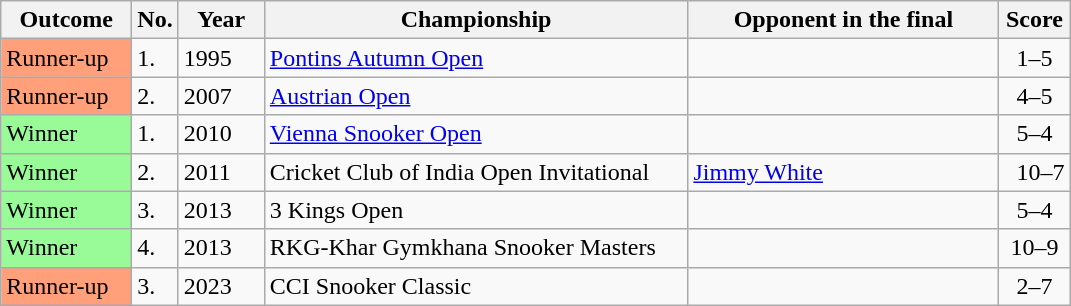<table class="sortable wikitable">
<tr>
<th width="80">Outcome</th>
<th width="20">No.</th>
<th width="50">Year</th>
<th width="275">Championship</th>
<th width="200">Opponent in the final</th>
<th width="40">Score</th>
</tr>
<tr>
<td style="background:#ffa07a;">Runner-up</td>
<td>1.</td>
<td>1995</td>
<td><a href='#'>Pontins Autumn Open</a></td>
<td> </td>
<td style="text-align:center;">1–5</td>
</tr>
<tr>
<td style="background:#ffa07a;">Runner-up</td>
<td>2.</td>
<td>2007</td>
<td><a href='#'>Austrian Open</a></td>
<td> </td>
<td style="text-align:center;">4–5</td>
</tr>
<tr>
<td style="background:#98FB98">Winner</td>
<td>1.</td>
<td>2010</td>
<td><a href='#'>Vienna Snooker Open</a></td>
<td> </td>
<td style="text-align:center;">5–4</td>
</tr>
<tr>
<td style="background:#98FB98">Winner</td>
<td>2.</td>
<td>2011</td>
<td>Cricket Club of India Open Invitational</td>
<td> <a href='#'>Jimmy White</a></td>
<td style="text-align:right;">10–7 </td>
</tr>
<tr>
<td style="background:#98FB98">Winner</td>
<td>3.</td>
<td>2013</td>
<td>3 Kings Open</td>
<td> </td>
<td style="text-align:center;">5–4</td>
</tr>
<tr>
<td style="background:#98FB98">Winner</td>
<td>4.</td>
<td>2013</td>
<td>RKG-Khar Gymkhana Snooker Masters</td>
<td> </td>
<td style="text-align:center;">10–9</td>
</tr>
<tr>
<td style="background:#ffa07a;">Runner-up</td>
<td>3.</td>
<td>2023</td>
<td>CCI Snooker Classic</td>
<td> </td>
<td style="text-align:center;">2–7</td>
</tr>
</table>
